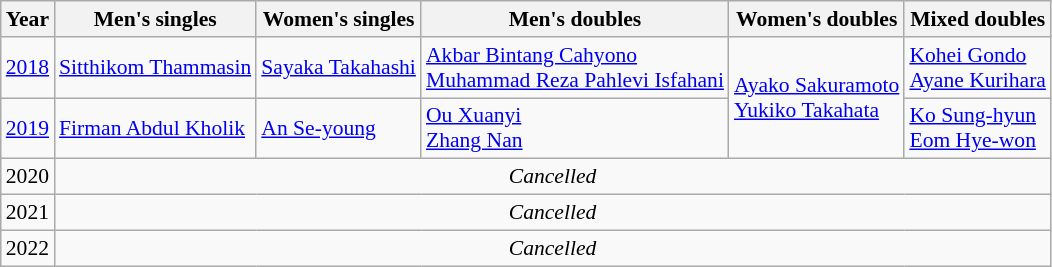<table class=wikitable style="font-size:90%;">
<tr>
<th>Year</th>
<th>Men's singles</th>
<th>Women's singles</th>
<th>Men's doubles</th>
<th>Women's doubles</th>
<th>Mixed doubles</th>
</tr>
<tr>
<td><a href='#'>2018</a></td>
<td> <a href='#'>Sitthikom Thammasin</a></td>
<td> <a href='#'>Sayaka Takahashi</a></td>
<td> <a href='#'>Akbar Bintang Cahyono</a><br> <a href='#'>Muhammad Reza Pahlevi Isfahani</a></td>
<td rowspan=2> <a href='#'>Ayako Sakuramoto</a><br> <a href='#'>Yukiko Takahata</a></td>
<td> <a href='#'>Kohei Gondo</a><br> <a href='#'>Ayane Kurihara</a></td>
</tr>
<tr>
<td><a href='#'>2019</a></td>
<td> <a href='#'>Firman Abdul Kholik</a></td>
<td> <a href='#'>An Se-young</a></td>
<td> <a href='#'>Ou Xuanyi</a><br> <a href='#'>Zhang Nan</a></td>
<td> <a href='#'>Ko Sung-hyun</a><br> <a href='#'>Eom Hye-won</a></td>
</tr>
<tr>
<td>2020</td>
<td colspan="5" align="center"><em>Cancelled</em></td>
</tr>
<tr>
<td>2021</td>
<td colspan="5" align="center"><em>Cancelled</em></td>
</tr>
<tr>
<td>2022</td>
<td colspan="5" align="center"><em>Cancelled</em></td>
</tr>
</table>
